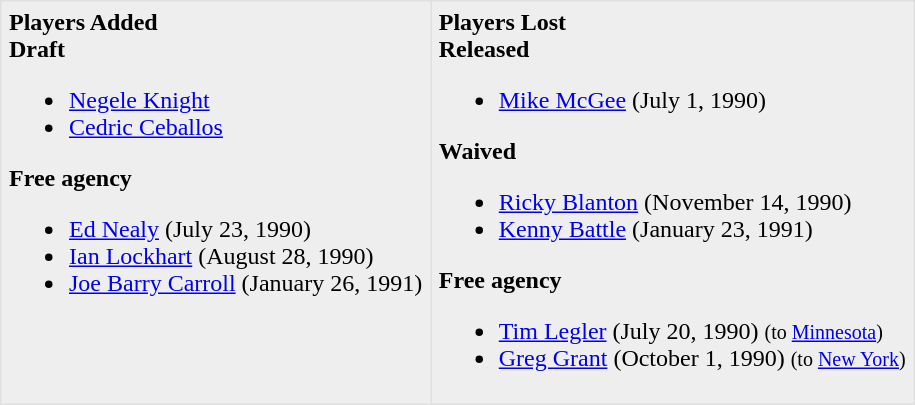<table border=1 style="border-collapse:collapse; background-color:#eeeeee" bordercolor="#DFDFDF" cellpadding="5">
<tr>
<td valign="top"><strong>Players Added</strong><br><strong>Draft</strong><ul><li><a href='#'>Negele Knight</a></li><li><a href='#'>Cedric Ceballos</a></li></ul><strong>Free agency</strong><ul><li><a href='#'>Ed Nealy</a> (July 23, 1990)</li><li><a href='#'>Ian Lockhart</a> (August 28, 1990)</li><li><a href='#'>Joe Barry Carroll</a> (January 26, 1991)</li></ul></td>
<td valign="top"><strong>Players Lost</strong><br><strong>Released</strong><ul><li><a href='#'>Mike McGee</a> (July 1, 1990)</li></ul><strong>Waived</strong><ul><li><a href='#'>Ricky Blanton</a> (November 14, 1990)</li><li><a href='#'>Kenny Battle</a> (January 23, 1991)</li></ul><strong>Free agency</strong><ul><li><a href='#'>Tim Legler</a> (July 20, 1990) <small>(to <a href='#'>Minnesota</a>)</small></li><li><a href='#'>Greg Grant</a> (October 1, 1990) <small>(to <a href='#'>New York</a>)</small></li></ul></td>
</tr>
</table>
